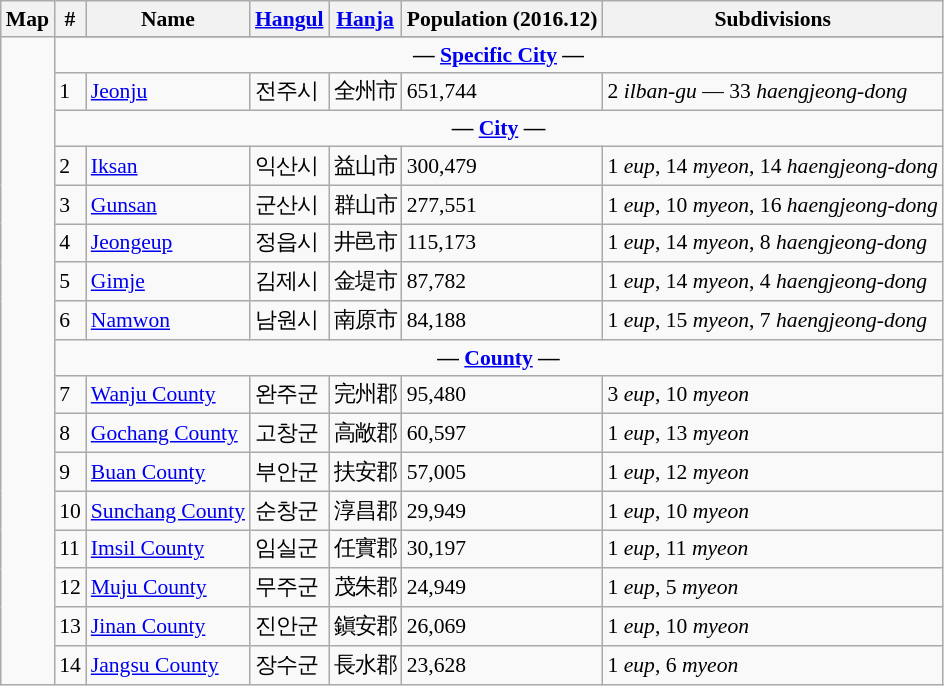<table class="wikitable"  style="font-size:90%;" align=center>
<tr>
<th>Map</th>
<th>#</th>
<th>Name</th>
<th><a href='#'>Hangul</a></th>
<th><a href='#'>Hanja</a></th>
<th>Population (2016.12)</th>
<th>Subdivisions</th>
</tr>
<tr>
<td rowspan=18></td>
</tr>
<tr ---------bgcolor=lightblue>
<td Colspan=6 align=center><strong>— <a href='#'>Specific City</a> —</strong></td>
</tr>
<tr --------->
<td>1</td>
<td><a href='#'>Jeonju</a></td>
<td><span>전주시</span></td>
<td><span>全州市</span></td>
<td>651,744</td>
<td>2 <em>ilban-gu</em> — 33 <em>haengjeong-dong</em></td>
</tr>
<tr ---------bgcolor=lightblue>
<td Colspan=6 align=center><strong>— <a href='#'>City</a> —</strong></td>
</tr>
<tr --------->
<td>2</td>
<td><a href='#'>Iksan</a></td>
<td><span>익산시</span></td>
<td><span>益山市</span></td>
<td>300,479</td>
<td>1 <em>eup</em>, 14 <em>myeon</em>, 14 <em>haengjeong-dong</em></td>
</tr>
<tr --------->
<td>3</td>
<td><a href='#'>Gunsan</a></td>
<td><span>군산시</span></td>
<td><span>群山市</span></td>
<td>277,551</td>
<td>1 <em>eup</em>, 10 <em>myeon</em>, 16 <em>haengjeong-dong</em></td>
</tr>
<tr --------->
<td>4</td>
<td><a href='#'>Jeongeup</a></td>
<td><span>정읍시</span></td>
<td><span>井邑市</span></td>
<td>115,173</td>
<td>1 <em>eup</em>, 14 <em>myeon</em>, 8 <em>haengjeong-dong</em></td>
</tr>
<tr --------->
<td>5</td>
<td><a href='#'>Gimje</a></td>
<td><span>김제시</span></td>
<td><span>金堤市</span></td>
<td>87,782</td>
<td>1 <em>eup</em>, 14 <em>myeon</em>, 4 <em>haengjeong-dong</em></td>
</tr>
<tr --------->
<td>6</td>
<td><a href='#'>Namwon</a></td>
<td><span>남원시</span></td>
<td><span>南原市</span></td>
<td>84,188</td>
<td>1 <em>eup</em>, 15 <em>myeon</em>, 7 <em>haengjeong-dong</em></td>
</tr>
<tr ---------bgcolor=lightblue>
<td Colspan=6 align=center><strong>— <a href='#'>County</a> —</strong></td>
</tr>
<tr --------->
<td>7</td>
<td><a href='#'>Wanju County</a></td>
<td><span>완주군</span></td>
<td><span>完州郡</span></td>
<td>95,480</td>
<td>3 <em>eup</em>, 10 <em>myeon</em></td>
</tr>
<tr --------->
<td>8</td>
<td><a href='#'>Gochang County</a></td>
<td><span>고창군</span></td>
<td><span>高敞郡</span></td>
<td>60,597</td>
<td>1 <em>eup</em>, 13 <em>myeon</em></td>
</tr>
<tr --------->
<td>9</td>
<td><a href='#'>Buan County</a></td>
<td><span>부안군</span></td>
<td><span>扶安郡</span></td>
<td>57,005</td>
<td>1 <em>eup</em>, 12 <em>myeon</em></td>
</tr>
<tr --------->
<td>10</td>
<td><a href='#'>Sunchang County</a></td>
<td><span>순창군</span></td>
<td><span>淳昌郡</span></td>
<td>29,949</td>
<td>1 <em>eup</em>, 10 <em>myeon</em></td>
</tr>
<tr --------->
<td>11</td>
<td><a href='#'>Imsil County</a></td>
<td><span>임실군</span></td>
<td><span>任實郡</span></td>
<td>30,197</td>
<td>1 <em>eup</em>, 11 <em>myeon</em></td>
</tr>
<tr --------->
<td>12</td>
<td><a href='#'>Muju County</a></td>
<td><span>무주군</span></td>
<td><span>茂朱郡</span></td>
<td>24,949</td>
<td>1 <em>eup</em>, 5 <em>myeon</em></td>
</tr>
<tr --------->
<td>13</td>
<td><a href='#'>Jinan County</a></td>
<td><span>진안군</span></td>
<td><span>鎭安郡</span></td>
<td>26,069</td>
<td>1 <em>eup</em>, 10 <em>myeon</em></td>
</tr>
<tr --------->
<td>14</td>
<td><a href='#'>Jangsu County</a></td>
<td><span>장수군</span></td>
<td><span>長水郡</span></td>
<td>23,628</td>
<td>1 <em>eup</em>, 6 <em>myeon</em></td>
</tr>
</table>
